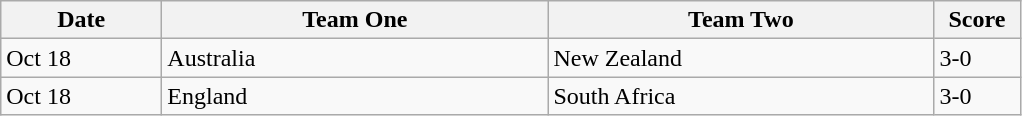<table class="wikitable">
<tr>
<th width=100>Date</th>
<th width=250>Team One</th>
<th width=250>Team Two</th>
<th width=50>Score</th>
</tr>
<tr>
<td>Oct 18</td>
<td> Australia</td>
<td> New Zealand</td>
<td>3-0</td>
</tr>
<tr>
<td>Oct 18</td>
<td> England</td>
<td> South Africa</td>
<td>3-0</td>
</tr>
</table>
